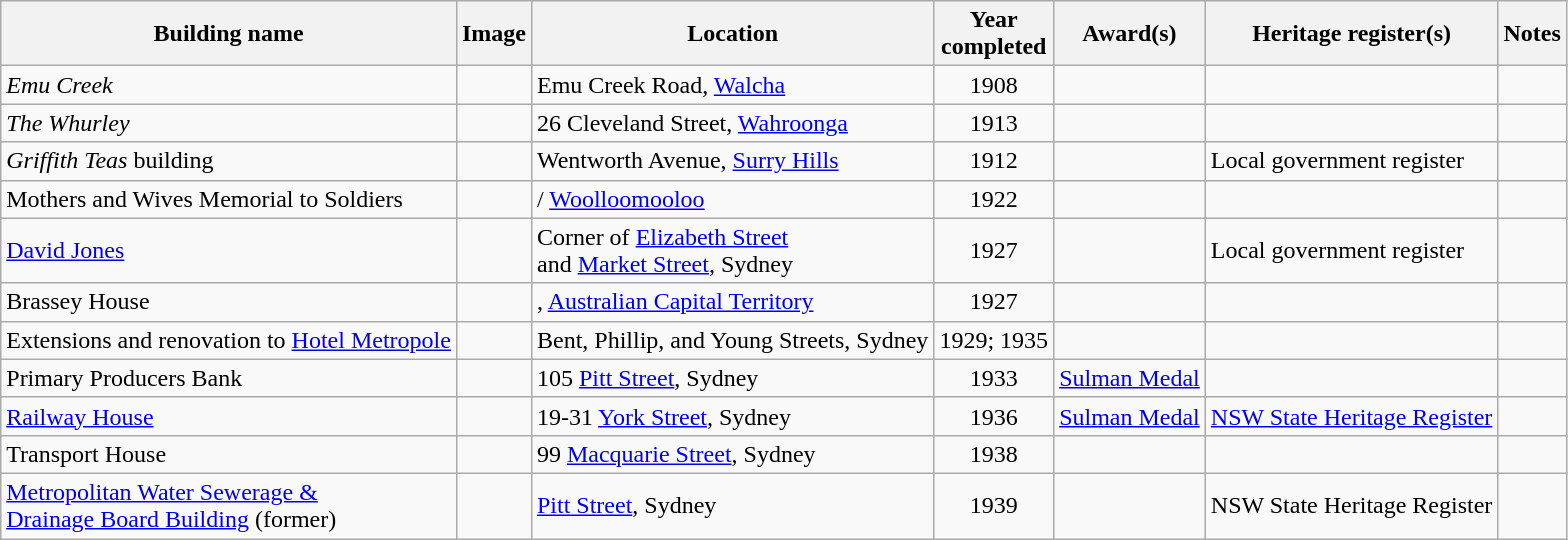<table class="wikitable sortable collapsible">
<tr>
<th scope="col">Building name</th>
<th scope="col">Image</th>
<th scope="col">Location</th>
<th scope="col">Year<br>completed</th>
<th scope="col">Award(s)</th>
<th scope="col">Heritage register(s)</th>
<th scope="col" class="unsortable">Notes</th>
</tr>
<tr>
<td><em>Emu Creek</em></td>
<td></td>
<td>Emu Creek Road, <a href='#'>Walcha</a></td>
<td align=center>1908</td>
<td></td>
<td></td>
<td></td>
</tr>
<tr>
<td><em>The Whurley</em></td>
<td></td>
<td>26 Cleveland Street, <a href='#'>Wahroonga</a></td>
<td align=center>1913</td>
<td></td>
<td></td>
<td></td>
</tr>
<tr>
<td><em>Griffith Teas</em> building</td>
<td></td>
<td>Wentworth Avenue, <a href='#'>Surry Hills</a></td>
<td align=center>1912</td>
<td></td>
<td>Local government register</td>
<td></td>
</tr>
<tr>
<td>Mothers and Wives Memorial to Soldiers</td>
<td></td>
<td> / <a href='#'>Woolloomooloo</a></td>
<td align=center>1922</td>
<td></td>
<td></td>
<td></td>
</tr>
<tr>
<td><a href='#'>David Jones</a></td>
<td></td>
<td>Corner of <a href='#'>Elizabeth Street</a><br>and <a href='#'>Market Street</a>, Sydney</td>
<td align=center>1927</td>
<td></td>
<td>Local government register</td>
<td></td>
</tr>
<tr>
<td>Brassey House</td>
<td></td>
<td>, <a href='#'>Australian Capital Territory</a></td>
<td align=center>1927</td>
<td></td>
<td></td>
<td></td>
</tr>
<tr>
<td>Extensions and renovation to <a href='#'>Hotel Metropole</a><br></td>
<td></td>
<td>Bent, Phillip, and Young Streets, Sydney</td>
<td align=center>1929; 1935</td>
<td></td>
<td></td>
<td></td>
</tr>
<tr>
<td>Primary Producers Bank<br></td>
<td></td>
<td>105 <a href='#'>Pitt Street</a>, Sydney</td>
<td align=center>1933</td>
<td><a href='#'>Sulman Medal</a></td>
<td></td>
<td></td>
</tr>
<tr>
<td><a href='#'>Railway House</a></td>
<td></td>
<td>19-31 <a href='#'>York Street</a>, Sydney</td>
<td align=center>1936</td>
<td><a href='#'>Sulman Medal</a></td>
<td><a href='#'>NSW State Heritage Register</a></td>
<td></td>
</tr>
<tr>
<td>Transport House</td>
<td></td>
<td>99 <a href='#'>Macquarie Street</a>, Sydney</td>
<td align=center>1938</td>
<td></td>
<td></td>
<td></td>
</tr>
<tr>
<td><a href='#'>Metropolitan Water Sewerage &<br>Drainage Board Building</a> (former)</td>
<td></td>
<td><a href='#'>Pitt Street</a>, Sydney</td>
<td align=center>1939</td>
<td></td>
<td>NSW State Heritage Register</td>
<td></td>
</tr>
</table>
